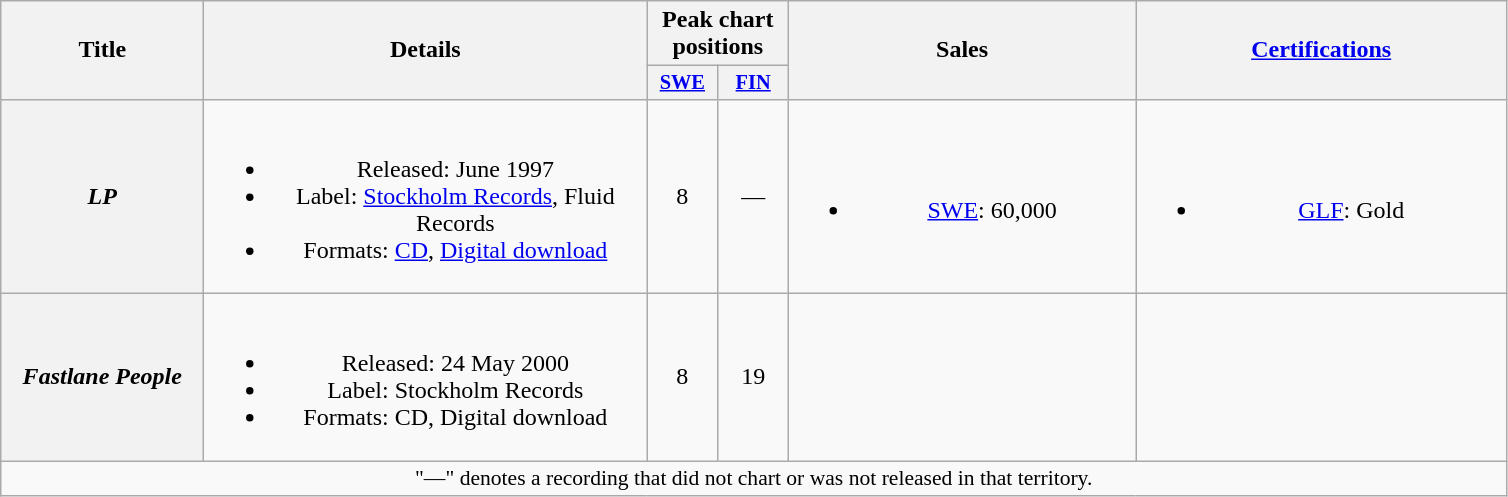<table class="wikitable plainrowheaders" style="text-align:center;">
<tr>
<th scope="col" rowspan="2" style="width:8em;">Title</th>
<th scope="col" rowspan="2" style="width:18em;">Details</th>
<th colspan="2" scope="col">Peak chart positions</th>
<th scope="col" rowspan="2" style="width:14em;">Sales</th>
<th scope="col" rowspan="2" style="width:15em;"><a href='#'>Certifications</a></th>
</tr>
<tr>
<th scope="col" style="width:3em;font-size:85%;"><a href='#'>SWE</a><br></th>
<th scope="col" style="width:3em;font-size:85%;"><a href='#'>FIN</a><br></th>
</tr>
<tr>
<th scope="row"><em>LP</em></th>
<td><br><ul><li>Released: June 1997</li><li>Label: <a href='#'>Stockholm Records</a>, Fluid Records</li><li>Formats: <a href='#'>CD</a>, <a href='#'>Digital download</a></li></ul></td>
<td>8</td>
<td>—</td>
<td><br><ul><li><a href='#'>SWE</a>: 60,000</li></ul></td>
<td><br><ul><li><a href='#'>GLF</a>: Gold</li></ul></td>
</tr>
<tr>
<th scope="row"><em>Fastlane People</em></th>
<td><br><ul><li>Released: 24 May 2000</li><li>Label: Stockholm Records</li><li>Formats: CD, Digital download</li></ul></td>
<td>8</td>
<td>19</td>
<td></td>
<td></td>
</tr>
<tr>
<td colspan="10" style="font-size:90%">"—" denotes a recording that did not chart or was not released in that territory.</td>
</tr>
</table>
